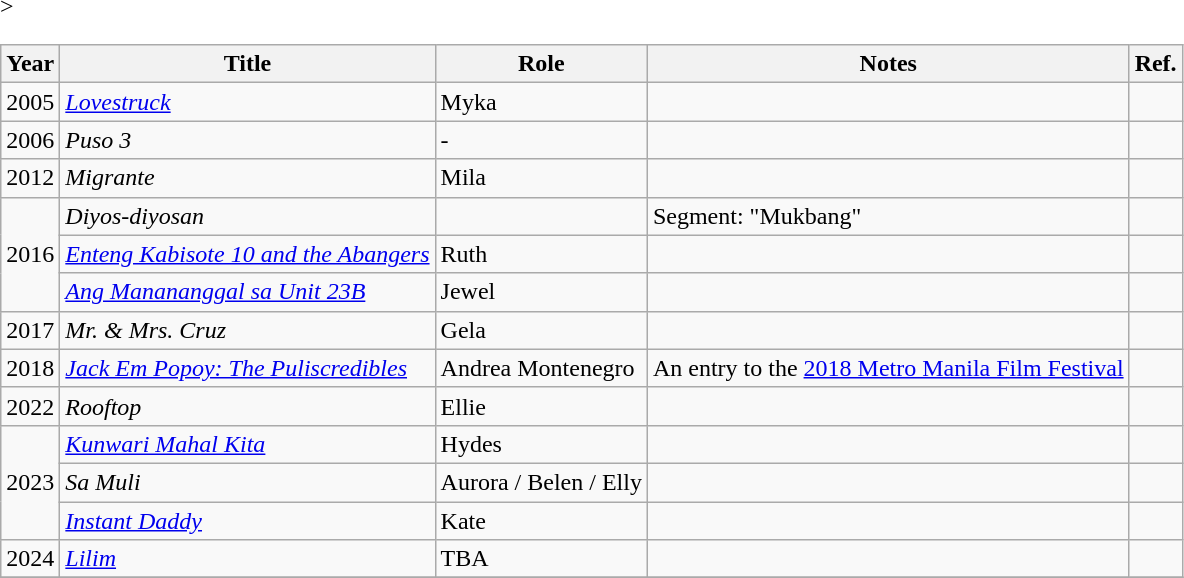<table class="wikitable sortable" <! Do not center -->>
<tr>
<th>Year</th>
<th>Title</th>
<th>Role</th>
<th class="unsortable">Notes </th>
<th class="unsortable">Ref. </th>
</tr>
<tr>
<td>2005</td>
<td><em><a href='#'>Lovestruck</a></em></td>
<td>Myka</td>
<td></td>
<td></td>
</tr>
<tr>
<td>2006</td>
<td><em>Puso 3</em></td>
<td>-</td>
<td></td>
<td></td>
</tr>
<tr>
<td>2012</td>
<td><em>Migrante</em></td>
<td>Mila</td>
<td></td>
<td></td>
</tr>
<tr>
<td rowspan="3">2016</td>
<td><em>Diyos-diyosan</em></td>
<td></td>
<td>Segment: "Mukbang"</td>
<td></td>
</tr>
<tr>
<td><em><a href='#'>Enteng Kabisote 10 and the Abangers</a></em></td>
<td>Ruth</td>
<td></td>
<td></td>
</tr>
<tr>
<td><em><a href='#'>Ang Manananggal sa Unit 23B</a></em></td>
<td>Jewel</td>
<td></td>
<td></td>
</tr>
<tr>
<td>2017</td>
<td><em>Mr. & Mrs. Cruz</em></td>
<td>Gela</td>
<td></td>
<td></td>
</tr>
<tr>
<td>2018</td>
<td><em><a href='#'>Jack Em Popoy: The Puliscredibles</a></em></td>
<td>Andrea Montenegro</td>
<td>An entry to the <a href='#'>2018 Metro Manila Film Festival</a></td>
<td></td>
</tr>
<tr>
<td>2022</td>
<td><em>Rooftop</em></td>
<td>Ellie</td>
<td></td>
<td></td>
</tr>
<tr>
<td rowspan="3">2023</td>
<td><em><a href='#'>Kunwari Mahal Kita</a></em></td>
<td>Hydes</td>
<td></td>
<td></td>
</tr>
<tr>
<td><em>Sa Muli</em></td>
<td>Aurora / Belen / Elly</td>
<td></td>
<td></td>
</tr>
<tr>
<td><em><a href='#'>Instant Daddy</a></em></td>
<td>Kate</td>
<td></td>
<td></td>
</tr>
<tr>
<td>2024</td>
<td><em><a href='#'>Lilim</a></em></td>
<td>TBA</td>
<td></td>
<td></td>
</tr>
<tr>
</tr>
</table>
